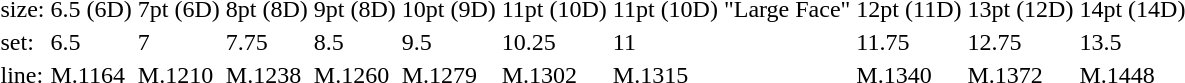<table style="margin-left:40px;">
<tr>
<td>size:</td>
<td>6.5 (6D)</td>
<td>7pt (6D)</td>
<td>8pt (8D)</td>
<td>9pt (8D)</td>
<td>10pt (9D)</td>
<td>11pt (10D)</td>
<td>11pt (10D) "Large Face"</td>
<td>12pt (11D)</td>
<td>13pt (12D)</td>
<td>14pt (14D)</td>
</tr>
<tr>
<td>set:</td>
<td>6.5</td>
<td>7</td>
<td>7.75</td>
<td>8.5</td>
<td>9.5</td>
<td>10.25</td>
<td>11</td>
<td>11.75</td>
<td>12.75</td>
<td>13.5</td>
</tr>
<tr>
<td>line:</td>
<td>M.1164</td>
<td>M.1210</td>
<td>M.1238</td>
<td>M.1260</td>
<td>M.1279</td>
<td>M.1302</td>
<td>M.1315</td>
<td>M.1340</td>
<td>M.1372</td>
<td>M.1448</td>
</tr>
</table>
